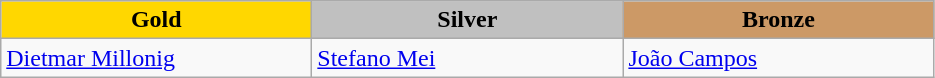<table class="wikitable" style="text-align:left">
<tr align="center">
<td width=200 bgcolor=gold><strong>Gold</strong></td>
<td width=200 bgcolor=silver><strong>Silver</strong></td>
<td width=200 bgcolor=CC9966><strong>Bronze</strong></td>
</tr>
<tr>
<td><a href='#'>Dietmar Millonig</a><br><em></em></td>
<td><a href='#'>Stefano Mei</a><br><em></em></td>
<td><a href='#'>João Campos</a><br><em></em></td>
</tr>
</table>
